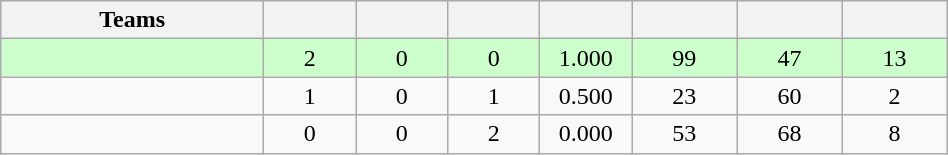<table class="wikitable" width="50%" style="text-align:center;">
<tr>
<th width="20%">Teams</th>
<th width="7%"></th>
<th width="7%"></th>
<th width="7%"></th>
<th width="7%"></th>
<th width="8%"></th>
<th width="8%"></th>
<th width="8%"></th>
</tr>
<tr bgcolor="ccffcc">
<td align=left></td>
<td>2</td>
<td>0</td>
<td>0</td>
<td>1.000</td>
<td>99</td>
<td>47</td>
<td>13</td>
</tr>
<tr>
<td align=left></td>
<td>1</td>
<td>0</td>
<td>1</td>
<td>0.500</td>
<td>23</td>
<td>60</td>
<td>2</td>
</tr>
<tr>
<td align=left></td>
<td>0</td>
<td>0</td>
<td>2</td>
<td>0.000</td>
<td>53</td>
<td>68</td>
<td>8</td>
</tr>
</table>
